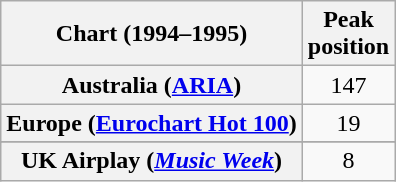<table class="wikitable sortable plainrowheaders" style="text-align:center">
<tr>
<th>Chart (1994–1995)</th>
<th>Peak<br>position</th>
</tr>
<tr>
<th scope="row">Australia (<a href='#'>ARIA</a>)</th>
<td>147</td>
</tr>
<tr>
<th scope="row">Europe (<a href='#'>Eurochart Hot 100</a>)</th>
<td>19</td>
</tr>
<tr>
</tr>
<tr>
</tr>
<tr>
</tr>
<tr>
</tr>
<tr>
<th scope="row">UK Airplay (<em><a href='#'>Music Week</a></em>)</th>
<td>8</td>
</tr>
</table>
